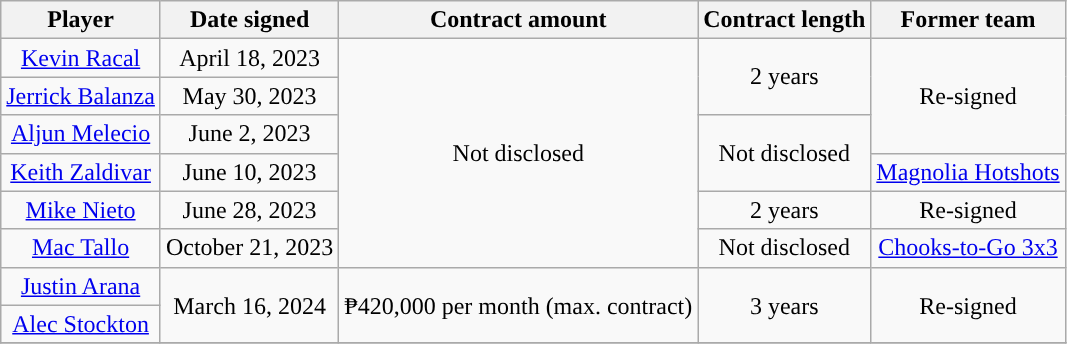<table class="wikitable sortable sortable">
<tr>
<th>Player</th>
<th>Date signed</th>
<th>Contract amount</th>
<th>Contract length</th>
<th>Former team</th>
</tr>
<tr>
<td align=center><a href='#'>Kevin Racal</a></td>
<td align=center>April 18, 2023</td>
<td align=center rowspan=6>Not disclosed</td>
<td align=center rowspan=2>2 years</td>
<td align=center rowspan=3>Re-signed</td>
</tr>
<tr>
<td align=center><a href='#'>Jerrick Balanza</a></td>
<td align=center>May 30, 2023</td>
</tr>
<tr>
<td align=center><a href='#'>Aljun Melecio</a></td>
<td align=center>June 2, 2023</td>
<td align=center rowspan=2>Not disclosed</td>
</tr>
<tr>
<td align=center><a href='#'>Keith Zaldivar</a></td>
<td align=center>June 10, 2023</td>
<td align=center><a href='#'>Magnolia Hotshots</a></td>
</tr>
<tr>
<td align=center><a href='#'>Mike Nieto</a></td>
<td align=center>June 28, 2023</td>
<td align=center>2 years</td>
<td align=center>Re-signed</td>
</tr>
<tr>
<td align=center><a href='#'>Mac Tallo</a></td>
<td align=center>October 21, 2023</td>
<td align=center>Not disclosed</td>
<td align=center><a href='#'>Chooks-to-Go 3x3</a></td>
</tr>
<tr>
<td align=center><a href='#'>Justin Arana</a></td>
<td align=center rowspan=2>March 16, 2024</td>
<td align=center rowspan=2>₱420,000 per month (max. contract)</td>
<td align=center rowspan=2>3 years</td>
<td align=center rowspan=2>Re-signed</td>
</tr>
<tr>
<td align=center><a href='#'>Alec Stockton</a></td>
</tr>
<tr>
</tr>
</table>
